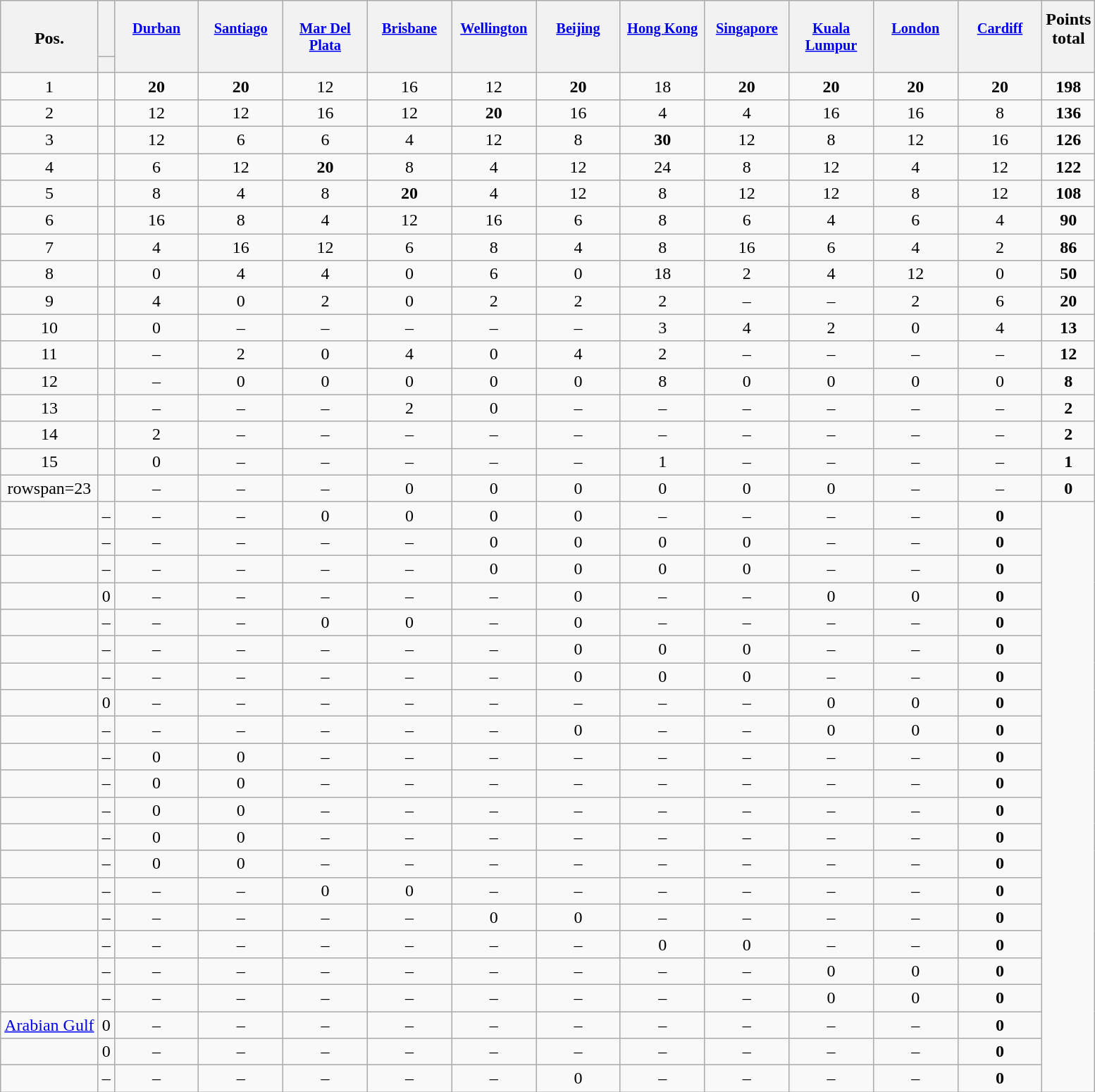<table class="wikitable sortable" style="text-align:center;">
<tr>
<th style="border-bottom:1px solid transparent;"><br>Pos.</th>
<th></th>
<th style="vertical-align:top;width:5.5em;border-bottom:1px solid transparent;padding:2px;font-size:85%;"><br><a href='#'>Durban</a></th>
<th style="vertical-align:top;width:5.5em;border-bottom:1px solid transparent;padding:2px;font-size:85%;"><br><a href='#'>Santiago</a></th>
<th style="vertical-align:top;width:5.5em;border-bottom:1px solid transparent;padding:2px;font-size:85%;"><br><a href='#'>Mar Del Plata</a></th>
<th style="vertical-align:top;width:5.5em;border-bottom:1px solid transparent;padding:2px;font-size:85%;"><br><a href='#'>Brisbane</a></th>
<th style="vertical-align:top;width:5.5em;border-bottom:1px solid transparent;padding:2px;font-size:85%;"><br><a href='#'>Wellington</a></th>
<th style="vertical-align:top;width:5.5em;border-bottom:1px solid transparent;padding:2px;font-size:85%;"><br><a href='#'>Beijing</a></th>
<th style="vertical-align:top;width:5.5em;border-bottom:1px solid transparent;padding:2px;font-size:85%;"><br><a href='#'>Hong Kong</a></th>
<th style="vertical-align:top;width:5.5em;border-bottom:1px solid transparent;padding:2px;font-size:85%;"><br><a href='#'>Singapore</a></th>
<th style="vertical-align:top;width:5.5em;border-bottom:1px solid transparent;padding:2px;font-size:85%;"><br><a href='#'>Kuala Lumpur</a></th>
<th style="vertical-align:top;width:5.5em;border-bottom:1px solid transparent;padding:2px;font-size:85%;"><br><a href='#'>London</a></th>
<th style="vertical-align:top;width:5.5em;border-bottom:1px solid transparent;padding:2px;font-size:85%;"><br><a href='#'>Cardiff</a></th>
<th style="border-bottom:1px solid transparent;">Points<br>total</th>
</tr>
<tr style="line-height:8px;">
<th style="border-top:1px solid transparent;"> </th>
<th style="border-top:1px solid transparent;"></th>
<th data-sort-type="number" style="border-top:1px solid transparent;"></th>
<th data-sort-type="number" style="border-top:1px solid transparent;"></th>
<th data-sort-type="number" style="border-top:1px solid transparent;"></th>
<th data-sort-type="number" style="border-top:1px solid transparent;"></th>
<th data-sort-type="number" style="border-top:1px solid transparent;"></th>
<th data-sort-type="number" style="border-top:1px solid transparent;"></th>
<th data-sort-type="number" style="border-top:1px solid transparent;"></th>
<th data-sort-type="number" style="border-top:1px solid transparent;"></th>
<th data-sort-type="number" style="border-top:1px solid transparent;"></th>
<th data-sort-type="number" style="border-top:1px solid transparent;"></th>
<th data-sort-type="number" style="border-top:1px solid transparent;"></th>
<th data-sort-type="number" style="border-top:1px solid transparent;"> </th>
</tr>
<tr>
<td>1</td>
<td align=left></td>
<td><strong>20</strong></td>
<td><strong>20</strong></td>
<td>12</td>
<td>16</td>
<td>12</td>
<td><strong>20</strong></td>
<td>18</td>
<td><strong>20</strong></td>
<td><strong>20</strong></td>
<td><strong>20</strong></td>
<td><strong>20</strong></td>
<td><strong>198</strong></td>
</tr>
<tr>
<td>2</td>
<td align=left></td>
<td>12</td>
<td>12</td>
<td>16</td>
<td>12</td>
<td><strong>20</strong></td>
<td>16</td>
<td>4</td>
<td>4</td>
<td>16</td>
<td>16</td>
<td>8</td>
<td><strong>136</strong></td>
</tr>
<tr>
<td>3</td>
<td align=left></td>
<td>12</td>
<td>6</td>
<td>6</td>
<td>4</td>
<td>12</td>
<td>8</td>
<td><strong>30</strong></td>
<td>12</td>
<td>8</td>
<td>12</td>
<td>16</td>
<td><strong>126</strong></td>
</tr>
<tr>
<td>4</td>
<td align=left></td>
<td>6</td>
<td>12</td>
<td><strong>20</strong></td>
<td>8</td>
<td>4</td>
<td>12</td>
<td>24</td>
<td>8</td>
<td>12</td>
<td>4</td>
<td>12</td>
<td><strong>122</strong></td>
</tr>
<tr>
<td>5</td>
<td align=left></td>
<td>8</td>
<td>4</td>
<td>8</td>
<td><strong>20</strong></td>
<td>4</td>
<td>12</td>
<td>8</td>
<td>12</td>
<td>12</td>
<td>8</td>
<td>12</td>
<td><strong>108</strong></td>
</tr>
<tr>
<td>6</td>
<td align=left></td>
<td>16</td>
<td>8</td>
<td>4</td>
<td>12</td>
<td>16</td>
<td>6</td>
<td>8</td>
<td>6</td>
<td>4</td>
<td>6</td>
<td>4</td>
<td><strong>90</strong></td>
</tr>
<tr>
<td>7</td>
<td align=left></td>
<td>4</td>
<td>16</td>
<td>12</td>
<td>6</td>
<td>8</td>
<td>4</td>
<td>8</td>
<td>16</td>
<td>6</td>
<td>4</td>
<td>2</td>
<td><strong>86</strong></td>
</tr>
<tr>
<td>8</td>
<td align=left></td>
<td>0</td>
<td>4</td>
<td>4</td>
<td>0</td>
<td>6</td>
<td>0</td>
<td>18</td>
<td>2</td>
<td>4</td>
<td>12</td>
<td>0</td>
<td><strong>50</strong></td>
</tr>
<tr>
<td>9</td>
<td align=left></td>
<td>4</td>
<td>0</td>
<td>2</td>
<td>0</td>
<td>2</td>
<td>2</td>
<td>2</td>
<td>–</td>
<td>–</td>
<td>2</td>
<td>6</td>
<td><strong>20</strong></td>
</tr>
<tr>
<td>10</td>
<td align=left></td>
<td>0</td>
<td>–</td>
<td>–</td>
<td>–</td>
<td>–</td>
<td>–</td>
<td>3</td>
<td>4</td>
<td>2</td>
<td>0</td>
<td>4</td>
<td><strong>13</strong></td>
</tr>
<tr>
<td>11</td>
<td align=left></td>
<td>–</td>
<td>2</td>
<td>0</td>
<td>4</td>
<td>0</td>
<td>4</td>
<td>2</td>
<td>–</td>
<td>–</td>
<td>–</td>
<td>–</td>
<td><strong>12</strong></td>
</tr>
<tr>
<td>12</td>
<td align=left></td>
<td>–</td>
<td>0</td>
<td>0</td>
<td>0</td>
<td>0</td>
<td>0</td>
<td>8</td>
<td>0</td>
<td>0</td>
<td>0</td>
<td>0</td>
<td><strong>8</strong></td>
</tr>
<tr>
<td>13</td>
<td align=left></td>
<td>–</td>
<td>–</td>
<td>–</td>
<td>2</td>
<td>0</td>
<td>–</td>
<td>–</td>
<td>–</td>
<td>–</td>
<td>–</td>
<td>–</td>
<td><strong>2</strong></td>
</tr>
<tr>
<td>14</td>
<td align=left></td>
<td>2</td>
<td>–</td>
<td>–</td>
<td>–</td>
<td>–</td>
<td>–</td>
<td>–</td>
<td>–</td>
<td>–</td>
<td>–</td>
<td>–</td>
<td><strong>2</strong></td>
</tr>
<tr>
<td>15</td>
<td align=left></td>
<td>0</td>
<td>–</td>
<td>–</td>
<td>–</td>
<td>–</td>
<td>–</td>
<td>1</td>
<td>–</td>
<td>–</td>
<td>–</td>
<td>–</td>
<td><strong>1</strong></td>
</tr>
<tr>
<td>rowspan=23 </td>
<td align=left></td>
<td>–</td>
<td>–</td>
<td>–</td>
<td>0</td>
<td>0</td>
<td>0</td>
<td>0</td>
<td>0</td>
<td>0</td>
<td>–</td>
<td>–</td>
<td><strong>0</strong></td>
</tr>
<tr>
<td align=left></td>
<td>–</td>
<td>–</td>
<td>–</td>
<td>0</td>
<td>0</td>
<td>0</td>
<td>0</td>
<td>–</td>
<td>–</td>
<td>–</td>
<td>–</td>
<td><strong>0</strong></td>
</tr>
<tr>
<td align=left></td>
<td>–</td>
<td>–</td>
<td>–</td>
<td>–</td>
<td>–</td>
<td>0</td>
<td>0</td>
<td>0</td>
<td>0</td>
<td>–</td>
<td>–</td>
<td><strong>0</strong></td>
</tr>
<tr>
<td align=left></td>
<td>–</td>
<td>–</td>
<td>–</td>
<td>–</td>
<td>–</td>
<td>0</td>
<td>0</td>
<td>0</td>
<td>0</td>
<td>–</td>
<td>–</td>
<td><strong>0</strong></td>
</tr>
<tr>
<td align=left></td>
<td>0</td>
<td>–</td>
<td>–</td>
<td>–</td>
<td>–</td>
<td>–</td>
<td>0</td>
<td>–</td>
<td>–</td>
<td>0</td>
<td>0</td>
<td><strong>0</strong></td>
</tr>
<tr>
<td align=left></td>
<td>–</td>
<td>–</td>
<td>–</td>
<td>0</td>
<td>0</td>
<td>–</td>
<td>0</td>
<td>–</td>
<td>–</td>
<td>–</td>
<td>–</td>
<td><strong>0</strong></td>
</tr>
<tr>
<td align=left></td>
<td>–</td>
<td>–</td>
<td>–</td>
<td>–</td>
<td>–</td>
<td>–</td>
<td>0</td>
<td>0</td>
<td>0</td>
<td>–</td>
<td>–</td>
<td><strong>0</strong></td>
</tr>
<tr>
<td align=left></td>
<td>–</td>
<td>–</td>
<td>–</td>
<td>–</td>
<td>–</td>
<td>–</td>
<td>0</td>
<td>0</td>
<td>0</td>
<td>–</td>
<td>–</td>
<td><strong>0</strong></td>
</tr>
<tr>
<td align=left></td>
<td>0</td>
<td>–</td>
<td>–</td>
<td>–</td>
<td>–</td>
<td>–</td>
<td>–</td>
<td>–</td>
<td>–</td>
<td>0</td>
<td>0</td>
<td><strong>0</strong></td>
</tr>
<tr>
<td align=left></td>
<td>–</td>
<td>–</td>
<td>–</td>
<td>–</td>
<td>–</td>
<td>–</td>
<td>0</td>
<td>–</td>
<td>–</td>
<td>0</td>
<td>0</td>
<td><strong>0</strong></td>
</tr>
<tr>
<td align=left></td>
<td>–</td>
<td>0</td>
<td>0</td>
<td>–</td>
<td>–</td>
<td>–</td>
<td>–</td>
<td>–</td>
<td>–</td>
<td>–</td>
<td>–</td>
<td><strong>0</strong></td>
</tr>
<tr>
<td align=left></td>
<td>–</td>
<td>0</td>
<td>0</td>
<td>–</td>
<td>–</td>
<td>–</td>
<td>–</td>
<td>–</td>
<td>–</td>
<td>–</td>
<td>–</td>
<td><strong>0</strong></td>
</tr>
<tr>
<td align=left></td>
<td>–</td>
<td>0</td>
<td>0</td>
<td>–</td>
<td>–</td>
<td>–</td>
<td>–</td>
<td>–</td>
<td>–</td>
<td>–</td>
<td>–</td>
<td><strong>0</strong></td>
</tr>
<tr>
<td align=left></td>
<td>–</td>
<td>0</td>
<td>0</td>
<td>–</td>
<td>–</td>
<td>–</td>
<td>–</td>
<td>–</td>
<td>–</td>
<td>–</td>
<td>–</td>
<td><strong>0</strong></td>
</tr>
<tr>
<td align=left></td>
<td>–</td>
<td>0</td>
<td>0</td>
<td>–</td>
<td>–</td>
<td>–</td>
<td>–</td>
<td>–</td>
<td>–</td>
<td>–</td>
<td>–</td>
<td><strong>0</strong></td>
</tr>
<tr>
<td align=left></td>
<td>–</td>
<td>–</td>
<td>–</td>
<td>0</td>
<td>0</td>
<td>–</td>
<td>–</td>
<td>–</td>
<td>–</td>
<td>–</td>
<td>–</td>
<td><strong>0</strong></td>
</tr>
<tr>
<td align=left></td>
<td>–</td>
<td>–</td>
<td>–</td>
<td>–</td>
<td>–</td>
<td>0</td>
<td>0</td>
<td>–</td>
<td>–</td>
<td>–</td>
<td>–</td>
<td><strong>0</strong></td>
</tr>
<tr>
<td align=left></td>
<td>–</td>
<td>–</td>
<td>–</td>
<td>–</td>
<td>–</td>
<td>–</td>
<td>–</td>
<td>0</td>
<td>0</td>
<td>–</td>
<td>–</td>
<td><strong>0</strong></td>
</tr>
<tr>
<td align=left></td>
<td>–</td>
<td>–</td>
<td>–</td>
<td>–</td>
<td>–</td>
<td>–</td>
<td>–</td>
<td>–</td>
<td>–</td>
<td>0</td>
<td>0</td>
<td><strong>0</strong></td>
</tr>
<tr>
<td align=left></td>
<td>–</td>
<td>–</td>
<td>–</td>
<td>–</td>
<td>–</td>
<td>–</td>
<td>–</td>
<td>–</td>
<td>–</td>
<td>0</td>
<td>0</td>
<td><strong>0</strong></td>
</tr>
<tr>
<td align=left> <a href='#'>Arabian Gulf</a></td>
<td>0</td>
<td>–</td>
<td>–</td>
<td>–</td>
<td>–</td>
<td>–</td>
<td>–</td>
<td>–</td>
<td>–</td>
<td>–</td>
<td>–</td>
<td><strong>0</strong></td>
</tr>
<tr>
<td align=left></td>
<td>0</td>
<td>–</td>
<td>–</td>
<td>–</td>
<td>–</td>
<td>–</td>
<td>–</td>
<td>–</td>
<td>–</td>
<td>–</td>
<td>–</td>
<td><strong>0</strong></td>
</tr>
<tr>
<td align=left></td>
<td>–</td>
<td>–</td>
<td>–</td>
<td>–</td>
<td>–</td>
<td>–</td>
<td>0</td>
<td>–</td>
<td>–</td>
<td>–</td>
<td>–</td>
<td><strong>0</strong></td>
</tr>
</table>
